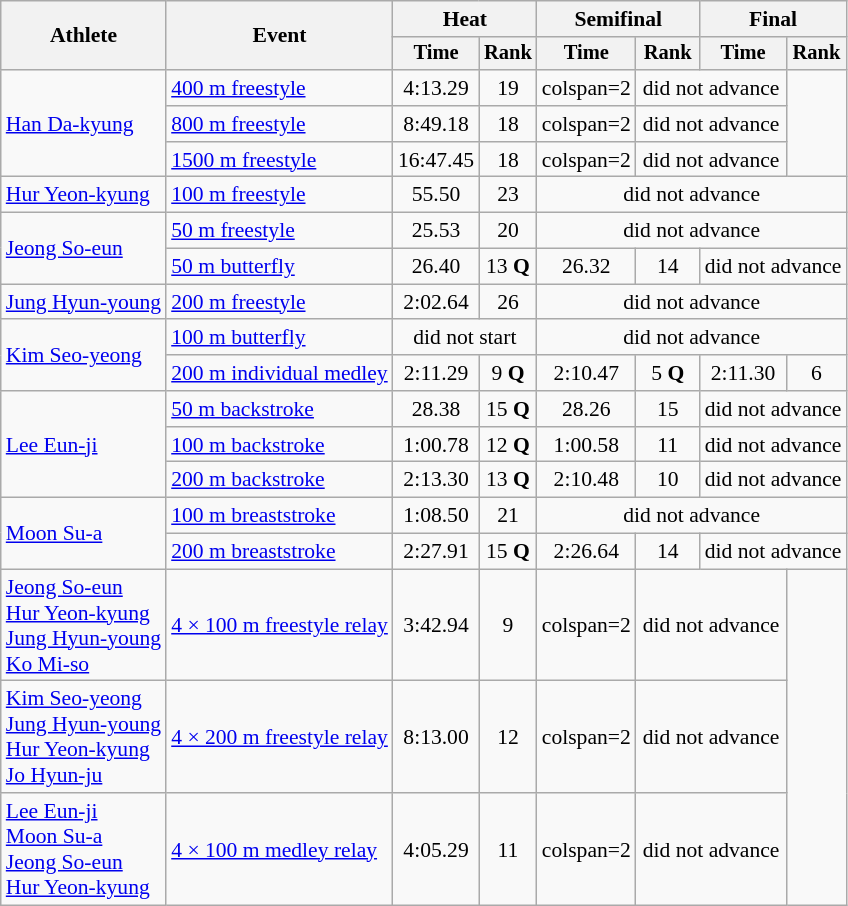<table class=wikitable style="font-size:90%">
<tr>
<th rowspan="2">Athlete</th>
<th rowspan="2">Event</th>
<th colspan="2">Heat</th>
<th colspan="2">Semifinal</th>
<th colspan="2">Final</th>
</tr>
<tr style="font-size:95%">
<th>Time</th>
<th>Rank</th>
<th>Time</th>
<th>Rank</th>
<th>Time</th>
<th>Rank</th>
</tr>
<tr style="text-align:center">
<td style="text-align:left" rowspan=3><a href='#'>Han Da-kyung</a></td>
<td style="text-align:left"><a href='#'>400 m freestyle</a></td>
<td>4:13.29</td>
<td>19</td>
<td>colspan=2 </td>
<td colspan=2>did not advance</td>
</tr>
<tr style="text-align:center">
<td style="text-align:left"><a href='#'>800 m freestyle</a></td>
<td>8:49.18</td>
<td>18</td>
<td>colspan=2 </td>
<td colspan=2>did not advance</td>
</tr>
<tr style="text-align:center">
<td style="text-align:left"><a href='#'>1500 m freestyle</a></td>
<td>16:47.45</td>
<td>18</td>
<td>colspan=2 </td>
<td colspan=2>did not advance</td>
</tr>
<tr style="text-align:center">
<td style="text-align:left"><a href='#'>Hur Yeon-kyung</a></td>
<td style="text-align:left"><a href='#'>100 m freestyle</a></td>
<td>55.50</td>
<td>23</td>
<td colspan=4>did not advance</td>
</tr>
<tr style="text-align:center">
<td style="text-align:left" rowspan=2><a href='#'>Jeong So-eun</a></td>
<td style="text-align:left"><a href='#'>50 m freestyle</a></td>
<td>25.53</td>
<td>20</td>
<td colspan=4>did not advance</td>
</tr>
<tr style="text-align:center">
<td style="text-align:left"><a href='#'>50 m butterfly</a></td>
<td>26.40</td>
<td>13 <strong>Q</strong></td>
<td>26.32</td>
<td>14</td>
<td colspan=2>did not advance</td>
</tr>
<tr style="text-align:center">
<td style="text-align:left"><a href='#'>Jung Hyun-young</a></td>
<td style="text-align:left"><a href='#'>200 m freestyle</a></td>
<td>2:02.64</td>
<td>26</td>
<td colspan=4>did not advance</td>
</tr>
<tr style="text-align:center">
<td style="text-align:left" rowspan=2><a href='#'>Kim Seo-yeong</a></td>
<td style="text-align:left"><a href='#'>100 m butterfly</a></td>
<td colspan=2>did not start</td>
<td colspan=4>did not advance</td>
</tr>
<tr style="text-align:center">
<td style="text-align:left"><a href='#'>200 m individual medley</a></td>
<td>2:11.29</td>
<td>9 <strong>Q</strong></td>
<td>2:10.47</td>
<td>5 <strong>Q</strong></td>
<td>2:11.30</td>
<td>6</td>
</tr>
<tr style="text-align:center">
<td style="text-align:left" rowspan=3><a href='#'>Lee Eun-ji</a></td>
<td style="text-align:left"><a href='#'>50 m backstroke</a></td>
<td>28.38</td>
<td>15 <strong>Q</strong></td>
<td>28.26</td>
<td>15</td>
<td colspan=2>did not advance</td>
</tr>
<tr style="text-align:center">
<td style="text-align:left"><a href='#'>100 m backstroke</a></td>
<td>1:00.78</td>
<td>12 <strong>Q</strong></td>
<td>1:00.58</td>
<td>11</td>
<td colspan=2>did not advance</td>
</tr>
<tr style="text-align:center">
<td style="text-align:left"><a href='#'>200 m backstroke</a></td>
<td>2:13.30</td>
<td>13 <strong>Q</strong></td>
<td>2:10.48</td>
<td>10</td>
<td colspan=2>did not advance</td>
</tr>
<tr style="text-align:center">
<td style="text-align:left" rowspan=2><a href='#'>Moon Su-a</a></td>
<td style="text-align:left"><a href='#'>100 m breaststroke</a></td>
<td>1:08.50</td>
<td>21</td>
<td colspan=4>did not advance</td>
</tr>
<tr style="text-align:center">
<td style="text-align:left"><a href='#'>200 m breaststroke</a></td>
<td>2:27.91</td>
<td>15 <strong>Q</strong></td>
<td>2:26.64</td>
<td>14</td>
<td colspan=2>did not advance</td>
</tr>
<tr style="text-align:center">
<td style="text-align:left"><a href='#'>Jeong So-eun</a><br><a href='#'>Hur Yeon-kyung</a> <br><a href='#'>Jung Hyun-young</a> <br><a href='#'>Ko Mi-so</a></td>
<td style="text-align:left"><a href='#'>4 × 100 m freestyle relay</a></td>
<td>3:42.94</td>
<td>9</td>
<td>colspan=2 </td>
<td colspan=2>did not advance</td>
</tr>
<tr style="text-align:center">
<td style="text-align:left"><a href='#'>Kim Seo-yeong</a><br><a href='#'>Jung Hyun-young</a><br><a href='#'>Hur Yeon-kyung</a><br><a href='#'>Jo Hyun-ju</a></td>
<td style="text-align:left"><a href='#'>4 × 200 m freestyle relay</a></td>
<td>8:13.00</td>
<td>12</td>
<td>colspan=2 </td>
<td colspan=2>did not advance</td>
</tr>
<tr style="text-align:center">
<td style="text-align:left"><a href='#'>Lee Eun-ji</a><br><a href='#'>Moon Su-a</a><br><a href='#'>Jeong So-eun</a><br><a href='#'>Hur Yeon-kyung</a></td>
<td style="text-align:left"><a href='#'>4 × 100 m medley relay</a></td>
<td>4:05.29</td>
<td>11</td>
<td>colspan=2 </td>
<td colspan=2>did not advance</td>
</tr>
</table>
